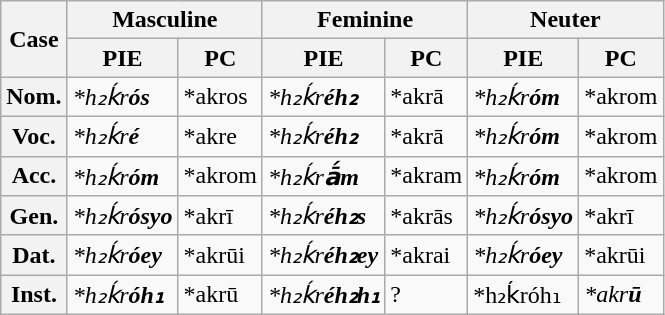<table class="wikitable">
<tr>
<th rowspan="2">Case</th>
<th colspan="2">Masculine</th>
<th colspan="2">Feminine</th>
<th colspan="2">Neuter</th>
</tr>
<tr>
<th>PIE</th>
<th>PC</th>
<th>PIE</th>
<th>PC</th>
<th>PIE</th>
<th>PC</th>
</tr>
<tr>
<th>Nom.</th>
<td><em>*h₂ḱr<strong>ós<strong><em></td>
<td></em>*akr</strong>os</em></strong></td>
<td><em>*h₂ḱr<strong>éh₂<strong><em></td>
<td></em>*akr</strong>ā</em></strong></td>
<td><em>*h₂ḱr<strong>óm<strong><em></td>
<td></em>*akr</strong>om</em></strong></td>
</tr>
<tr>
<th>Voc.</th>
<td><em>*h₂ḱr<strong>é<strong><em></td>
<td></em>*akr</strong>e</em></strong></td>
<td><em>*h₂ḱr<strong>éh₂<strong><em></td>
<td></em>*akr</strong>ā</em></strong></td>
<td><em>*h₂ḱr<strong>óm<strong><em></td>
<td></em>*akr</strong>om</em></strong></td>
</tr>
<tr>
<th>Acc.</th>
<td><em>*h₂ḱr<strong>óm<strong><em></td>
<td></em>*akr</strong>om</em></strong></td>
<td><em>*h₂ḱr<strong>ā́m<strong><em></td>
<td></em>*akr</strong>am</em></strong></td>
<td><em>*h₂ḱr<strong>óm<strong><em></td>
<td></em>*akr</strong>om</em></strong></td>
</tr>
<tr>
<th>Gen.</th>
<td><em>*h₂ḱr<strong>ósyo<strong><em></td>
<td></em>*akr</strong>ī</em></strong></td>
<td><em>*h₂ḱr<strong>éh₂s<strong><em></td>
<td></em>*akr</strong>ās</em></strong></td>
<td><em>*h₂ḱr<strong>ósyo<strong><em></td>
<td></em>*akr</strong>ī</em></strong></td>
</tr>
<tr>
<th>Dat.</th>
<td><em>*h₂ḱr<strong>óey<strong><em></td>
<td></em>*akr</strong>ūi</em></strong></td>
<td><em>*h₂ḱr<strong>éh₂ey<strong><em></td>
<td></em>*akr</strong>ai</em></strong></td>
<td><em>*h₂ḱr<strong>óey<strong><em></td>
<td></em>*akr</strong>ūi</em></strong></td>
</tr>
<tr>
<th>Inst.</th>
<td><em>*h₂ḱr<strong>óh₁<strong><em></td>
<td></em>*akr</strong>ū</em></strong></td>
<td><em>*h₂ḱr<strong>éh₂h₁<strong><em></td>
<td></em>?<em></td>
<td></em>*h₂ḱr</strong>óh₁</em></strong></td>
<td><em>*akr<strong>ū<strong><em></td>
</tr>
</table>
